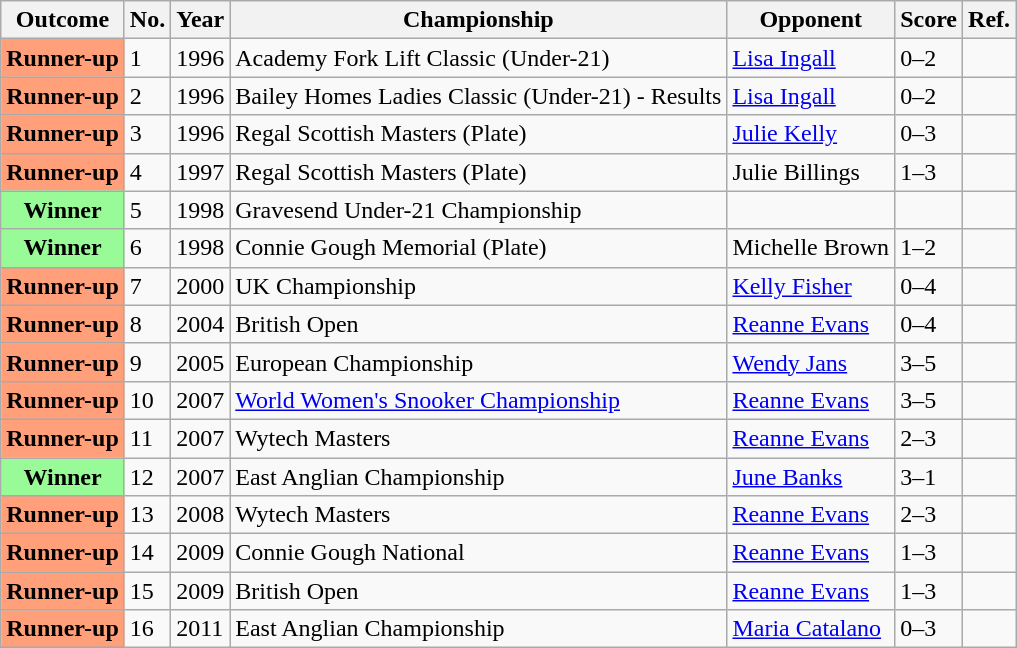<table class="wikitable">
<tr>
<th>Outcome</th>
<th>No.</th>
<th>Year</th>
<th>Championship</th>
<th>Opponent</th>
<th>Score</th>
<th>Ref.</th>
</tr>
<tr>
<th scope="row" style="background:#ffa07a;">Runner-up</th>
<td>1</td>
<td>1996</td>
<td>Academy Fork Lift Classic (Under-21)</td>
<td><a href='#'>Lisa Ingall</a></td>
<td>0–2</td>
<td></td>
</tr>
<tr>
<th scope="row" style="background:#ffa07a;">Runner-up</th>
<td>2</td>
<td>1996</td>
<td>Bailey Homes Ladies Classic (Under-21) - Results</td>
<td><a href='#'>Lisa Ingall</a></td>
<td>0–2</td>
<td></td>
</tr>
<tr>
<th scope="row" style="background:#ffa07a;">Runner-up</th>
<td>3</td>
<td>1996</td>
<td>Regal Scottish Masters (Plate)</td>
<td><a href='#'>Julie Kelly</a></td>
<td>0–3</td>
<td></td>
</tr>
<tr>
<th scope="row" style="background:#ffa07a;">Runner-up</th>
<td>4</td>
<td>1997</td>
<td>Regal Scottish Masters (Plate)</td>
<td>Julie Billings</td>
<td>1–3</td>
<td></td>
</tr>
<tr>
<th scope="row" style="background:#98FB98">Winner</th>
<td>5</td>
<td>1998</td>
<td>Gravesend Under-21 Championship</td>
<td></td>
<td></td>
<td></td>
</tr>
<tr>
<th scope="row" style="background:#98FB98">Winner</th>
<td>6</td>
<td>1998</td>
<td>Connie Gough Memorial (Plate)</td>
<td>Michelle Brown</td>
<td>1–2</td>
<td></td>
</tr>
<tr>
<th scope="row" style="background:#ffa07a;">Runner-up</th>
<td>7</td>
<td>2000</td>
<td>UK Championship</td>
<td><a href='#'>Kelly Fisher</a></td>
<td>0–4</td>
<td></td>
</tr>
<tr>
<th scope="row" style="background:#ffa07a;">Runner-up</th>
<td>8</td>
<td>2004</td>
<td>British Open</td>
<td><a href='#'>Reanne Evans</a></td>
<td>0–4</td>
<td></td>
</tr>
<tr>
<th scope="row" style="background:#ffa07a;">Runner-up</th>
<td>9</td>
<td>2005</td>
<td>European Championship</td>
<td><a href='#'>Wendy Jans</a></td>
<td>3–5</td>
<td></td>
</tr>
<tr>
<th scope="row" style="background:#ffa07a;">Runner-up</th>
<td>10</td>
<td>2007</td>
<td><a href='#'>World Women's Snooker Championship</a></td>
<td><a href='#'>Reanne Evans</a></td>
<td>3–5</td>
<td></td>
</tr>
<tr>
<th scope="row" style="background:#ffa07a;">Runner-up</th>
<td>11</td>
<td>2007</td>
<td>Wytech Masters</td>
<td><a href='#'>Reanne Evans</a></td>
<td>2–3</td>
<td></td>
</tr>
<tr>
<th scope="row" style="background:#98FB98">Winner</th>
<td>12</td>
<td>2007</td>
<td>East Anglian Championship</td>
<td><a href='#'>June Banks</a></td>
<td>3–1</td>
<td></td>
</tr>
<tr>
<th scope="row" style="background:#ffa07a;">Runner-up</th>
<td>13</td>
<td>2008</td>
<td>Wytech Masters</td>
<td><a href='#'>Reanne Evans</a></td>
<td>2–3</td>
<td></td>
</tr>
<tr>
<th scope="row" style="background:#ffa07a;">Runner-up</th>
<td>14</td>
<td>2009</td>
<td>Connie Gough National</td>
<td><a href='#'>Reanne Evans</a></td>
<td>1–3</td>
<td></td>
</tr>
<tr>
<th scope="row" style="background:#ffa07a;">Runner-up</th>
<td>15</td>
<td>2009</td>
<td>British Open</td>
<td><a href='#'>Reanne Evans</a></td>
<td>1–3</td>
<td></td>
</tr>
<tr>
<th scope="row" style="background:#ffa07a;">Runner-up</th>
<td>16</td>
<td>2011</td>
<td>East Anglian Championship</td>
<td><a href='#'>Maria Catalano</a></td>
<td>0–3</td>
<td></td>
</tr>
</table>
